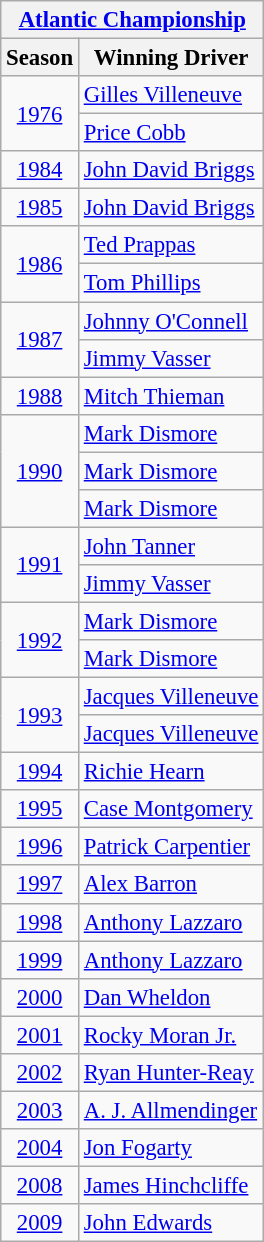<table class="wikitable" style="font-size: 95%;">
<tr>
<th colspan=2><a href='#'>Atlantic Championship</a></th>
</tr>
<tr>
<th>Season</th>
<th>Winning Driver</th>
</tr>
<tr>
<td style="text-align:center;" rowspan="2"><a href='#'>1976</a></td>
<td> <a href='#'>Gilles Villeneuve</a></td>
</tr>
<tr>
<td> <a href='#'>Price Cobb</a></td>
</tr>
<tr>
<td style="text-align:center;"><a href='#'>1984</a></td>
<td> <a href='#'>John David Briggs</a></td>
</tr>
<tr>
<td style="text-align:center;"><a href='#'>1985</a></td>
<td> <a href='#'>John David Briggs</a></td>
</tr>
<tr>
<td style="text-align:center;" rowspan="2"><a href='#'>1986</a></td>
<td> <a href='#'>Ted Prappas</a></td>
</tr>
<tr>
<td> <a href='#'>Tom Phillips</a></td>
</tr>
<tr>
<td style="text-align:center;" rowspan="2"><a href='#'>1987</a></td>
<td> <a href='#'>Johnny O'Connell</a></td>
</tr>
<tr>
<td> <a href='#'>Jimmy Vasser</a></td>
</tr>
<tr>
<td align=center><a href='#'>1988</a></td>
<td> <a href='#'>Mitch Thieman</a></td>
</tr>
<tr>
<td style="text-align:center;" rowspan="3"><a href='#'>1990</a></td>
<td> <a href='#'>Mark Dismore</a></td>
</tr>
<tr>
<td> <a href='#'>Mark Dismore</a></td>
</tr>
<tr>
<td> <a href='#'>Mark Dismore</a></td>
</tr>
<tr>
<td style="text-align:center;" rowspan="2"><a href='#'>1991</a></td>
<td> <a href='#'>John Tanner</a></td>
</tr>
<tr>
<td> <a href='#'>Jimmy Vasser</a></td>
</tr>
<tr>
<td style="text-align:center;" rowspan="2"><a href='#'>1992</a></td>
<td> <a href='#'>Mark Dismore</a></td>
</tr>
<tr>
<td> <a href='#'>Mark Dismore</a></td>
</tr>
<tr>
<td style="text-align:center;" rowspan="2"><a href='#'>1993</a></td>
<td> <a href='#'>Jacques Villeneuve</a></td>
</tr>
<tr>
<td> <a href='#'>Jacques Villeneuve</a></td>
</tr>
<tr>
<td align=center><a href='#'>1994</a></td>
<td> <a href='#'>Richie Hearn</a></td>
</tr>
<tr>
<td style="text-align:center;"><a href='#'>1995</a></td>
<td> <a href='#'>Case Montgomery</a></td>
</tr>
<tr>
<td style="text-align:center;"><a href='#'>1996</a></td>
<td> <a href='#'>Patrick Carpentier</a></td>
</tr>
<tr>
<td style="text-align:center;"><a href='#'>1997</a></td>
<td> <a href='#'>Alex Barron</a></td>
</tr>
<tr>
<td style="text-align:center;"><a href='#'>1998</a></td>
<td> <a href='#'>Anthony Lazzaro</a></td>
</tr>
<tr>
<td style="text-align:center;"><a href='#'>1999</a></td>
<td> <a href='#'>Anthony Lazzaro</a></td>
</tr>
<tr>
<td style="text-align:center;"><a href='#'>2000</a></td>
<td> <a href='#'>Dan Wheldon</a></td>
</tr>
<tr>
<td style="text-align:center;"><a href='#'>2001</a></td>
<td> <a href='#'>Rocky Moran Jr.</a></td>
</tr>
<tr>
<td style="text-align:center;"><a href='#'>2002</a></td>
<td> <a href='#'>Ryan Hunter-Reay</a></td>
</tr>
<tr>
<td style="text-align:center;"><a href='#'>2003</a></td>
<td> <a href='#'>A. J. Allmendinger</a></td>
</tr>
<tr>
<td style="text-align:center;"><a href='#'>2004</a></td>
<td> <a href='#'>Jon Fogarty</a></td>
</tr>
<tr>
<td style="text-align:center;"><a href='#'>2008</a></td>
<td> <a href='#'>James Hinchcliffe</a></td>
</tr>
<tr>
<td style="text-align:center;"><a href='#'>2009</a></td>
<td> <a href='#'>John Edwards</a></td>
</tr>
</table>
